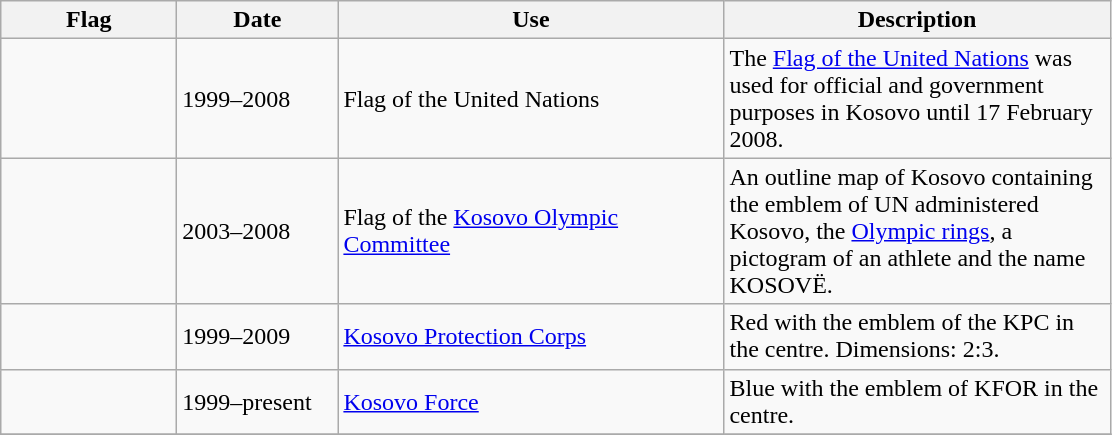<table class="wikitable">
<tr>
<th width="110">Flag</th>
<th width="100">Date</th>
<th width="250">Use</th>
<th width="250">Description</th>
</tr>
<tr>
<td></td>
<td>1999–2008</td>
<td>Flag of the United Nations</td>
<td>The <a href='#'>Flag of the United Nations</a> was used for official and government purposes in Kosovo until 17 February 2008.</td>
</tr>
<tr>
<td></td>
<td>2003–2008</td>
<td>Flag of the <a href='#'>Kosovo Olympic Committee</a></td>
<td>An outline map of Kosovo containing the emblem of UN administered Kosovo, the <a href='#'>Olympic rings</a>, a pictogram of an athlete and the name KOSOVË.</td>
</tr>
<tr>
<td></td>
<td>1999–2009</td>
<td><a href='#'>Kosovo Protection Corps</a></td>
<td>Red with the emblem of the KPC in the centre. Dimensions: 2:3.</td>
</tr>
<tr>
<td></td>
<td>1999–present</td>
<td><a href='#'>Kosovo Force</a></td>
<td>Blue with the emblem of KFOR in the centre.</td>
</tr>
<tr>
</tr>
</table>
